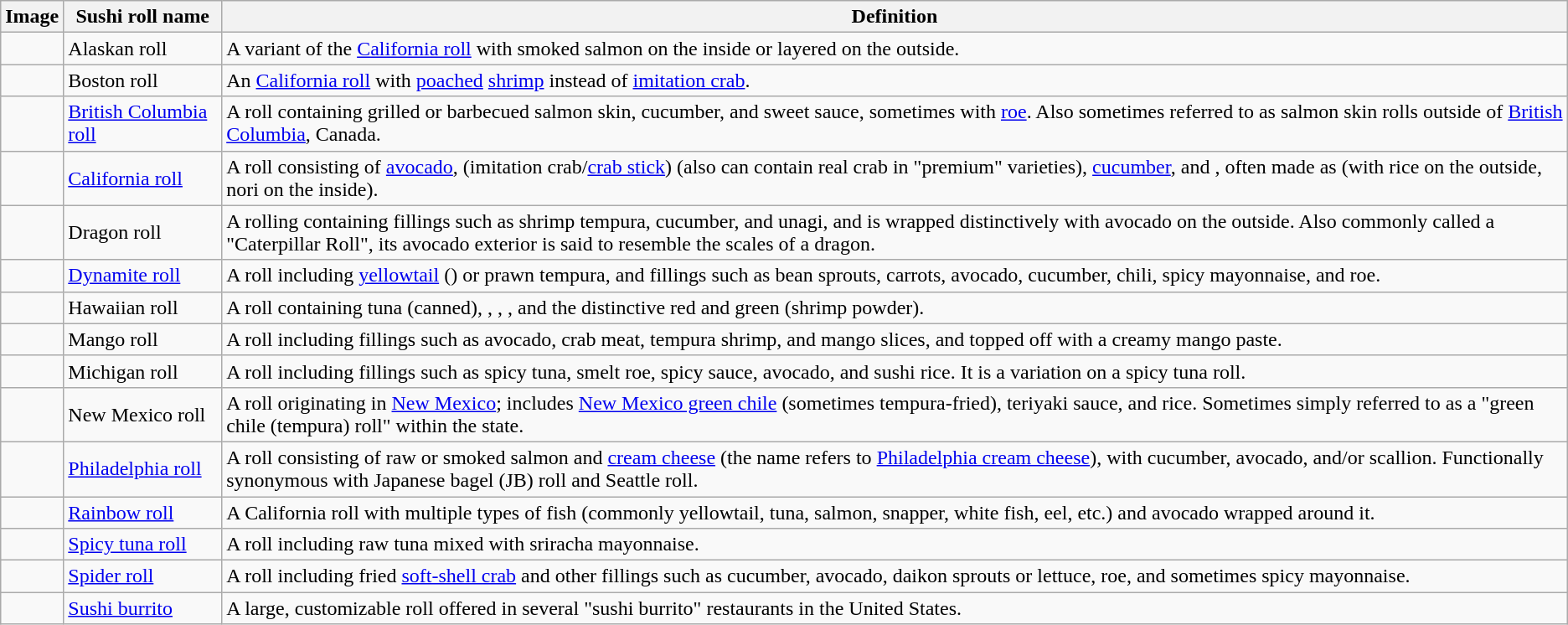<table class="wikitable">
<tr>
<th>Image</th>
<th>Sushi roll name</th>
<th>Definition</th>
</tr>
<tr>
<td></td>
<td>Alaskan roll</td>
<td>A variant of the <a href='#'>California roll</a> with smoked salmon on the inside or layered on the outside.</td>
</tr>
<tr>
<td></td>
<td>Boston roll</td>
<td>An  <a href='#'>California roll</a> with <a href='#'>poached</a> <a href='#'>shrimp</a> instead of <a href='#'>imitation crab</a>.</td>
</tr>
<tr>
<td></td>
<td><a href='#'>British Columbia roll</a></td>
<td>A roll containing grilled or barbecued salmon skin, cucumber, and sweet sauce, sometimes with <a href='#'>roe</a>. Also sometimes referred to as salmon skin rolls outside of <a href='#'>British Columbia</a>, Canada.</td>
</tr>
<tr>
<td></td>
<td><a href='#'>California roll</a></td>
<td>A roll consisting of <a href='#'>avocado</a>,  (imitation crab/<a href='#'>crab stick</a>) (also can contain real crab in "premium" varieties), <a href='#'>cucumber</a>, and , often made as  (with rice on the outside, nori on the inside).</td>
</tr>
<tr>
<td></td>
<td>Dragon roll</td>
<td>A rolling containing fillings such as shrimp tempura, cucumber, and unagi, and is wrapped distinctively with avocado on the outside. Also commonly called a "Caterpillar Roll", its avocado exterior is said to resemble the scales of a dragon.</td>
</tr>
<tr>
<td></td>
<td><a href='#'>Dynamite roll</a></td>
<td>A roll including <a href='#'>yellowtail</a> () or prawn tempura, and fillings such as bean sprouts, carrots, avocado, cucumber, chili, spicy mayonnaise, and roe.</td>
</tr>
<tr>
<td></td>
<td>Hawaiian roll</td>
<td>A roll containing  tuna (canned), , , , and the distinctive red and green  (shrimp powder).</td>
</tr>
<tr>
<td></td>
<td>Mango roll</td>
<td>A roll including fillings such as avocado, crab meat, tempura shrimp, and mango slices, and topped off with a creamy mango paste.</td>
</tr>
<tr>
<td></td>
<td>Michigan roll</td>
<td>A roll including fillings such as spicy tuna, smelt roe, spicy sauce, avocado, and sushi rice. It is a variation on a spicy tuna roll.</td>
</tr>
<tr>
<td></td>
<td>New Mexico roll</td>
<td>A roll originating in <a href='#'>New Mexico</a>; includes <a href='#'>New Mexico green chile</a> (sometimes tempura-fried), teriyaki sauce, and rice. Sometimes simply referred to as a "green chile (tempura) roll" within the state.</td>
</tr>
<tr>
<td></td>
<td><a href='#'>Philadelphia roll</a></td>
<td>A roll consisting of raw or smoked salmon and <a href='#'>cream cheese</a> (the name refers to <a href='#'>Philadelphia cream cheese</a>), with cucumber, avocado, and/or scallion. Functionally synonymous with Japanese bagel (JB) roll and Seattle roll.</td>
</tr>
<tr>
<td></td>
<td><a href='#'>Rainbow roll</a></td>
<td>A California  roll with multiple types of fish (commonly yellowtail, tuna, salmon, snapper, white fish, eel, etc.) and avocado wrapped around it.</td>
</tr>
<tr>
<td></td>
<td><a href='#'>Spicy tuna roll</a></td>
<td>A roll including raw tuna mixed with sriracha mayonnaise.</td>
</tr>
<tr>
<td></td>
<td><a href='#'>Spider roll</a></td>
<td>A roll including fried <a href='#'>soft-shell crab</a> and other fillings such as cucumber, avocado, daikon sprouts or lettuce, roe, and sometimes spicy mayonnaise.</td>
</tr>
<tr>
<td></td>
<td><a href='#'>Sushi burrito</a></td>
<td>A large, customizable roll offered in several "sushi burrito" restaurants in the United States.</td>
</tr>
</table>
